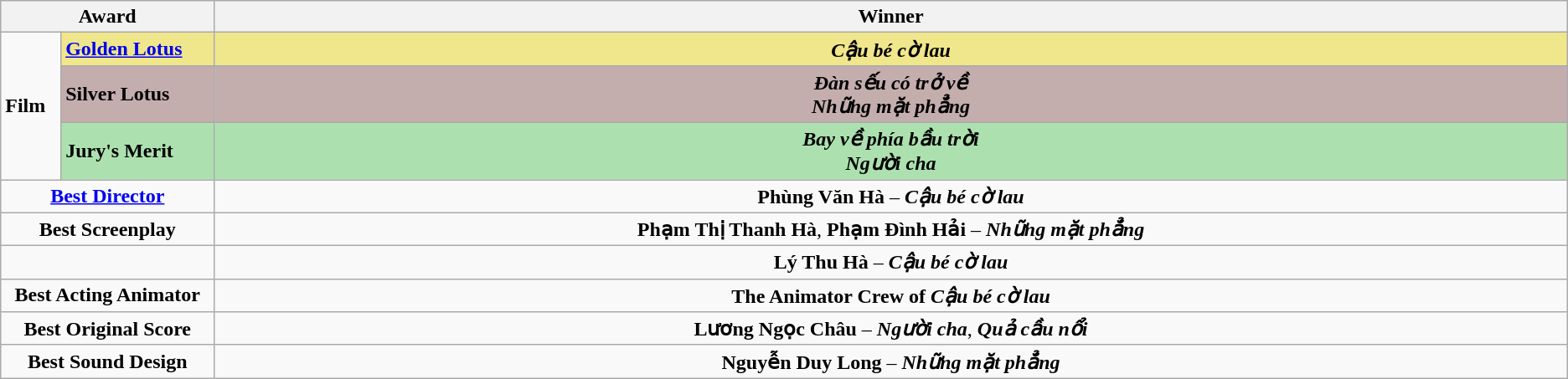<table class=wikitable>
<tr>
<th width="12%" colspan="2">Award</th>
<th width="76%">Winner</th>
</tr>
<tr>
<td rowspan="3"><strong>Film</strong></td>
<td style="background:#F0E68C"><strong><a href='#'>Golden Lotus</a></strong></td>
<td style="background:#F0E68C" align=center><strong><em>Cậu bé cờ lau</em></strong></td>
</tr>
<tr>
<td style="background:#C4AEAD"><strong>Silver Lotus</strong></td>
<td style="background:#C4AEAD" align=center><strong><em>Đàn sếu có trở về</em></strong><br><strong><em>Những mặt phẳng</em></strong></td>
</tr>
<tr>
<td style="background:#ACE1AF"><strong>Jury's Merit</strong></td>
<td style="background:#ACE1AF" align=center><strong><em>Bay về phía bầu trời</em></strong><br><strong><em>Người cha</em></strong></td>
</tr>
<tr>
<td colspan="2" align=center><strong><a href='#'>Best Director</a></strong></td>
<td align=center><strong>Phùng Văn Hà</strong> – <strong><em>Cậu bé cờ lau</em></strong></td>
</tr>
<tr>
<td colspan="2" align=center><strong>Best Screenplay</strong></td>
<td align=center><strong>Phạm Thị Thanh Hà</strong>, <strong>Phạm Đình Hải</strong> – <strong><em>Những mặt phẳng</em></strong></td>
</tr>
<tr>
<td colspan="2" align=center><strong></strong></td>
<td align=center><strong>Lý Thu Hà</strong> – <strong><em>Cậu bé cờ lau</em></strong></td>
</tr>
<tr>
<td colspan="2" align=center><strong>Best Acting Animator</strong></td>
<td align=center><strong>The Animator Crew of</strong> <strong><em>Cậu bé cờ lau</em></strong></td>
</tr>
<tr>
<td colspan="2" align=center><strong>Best Original Score</strong></td>
<td align=center><strong>Lương Ngọc Châu</strong> – <strong><em>Người cha</em></strong>, <strong><em>Quả cầu nổi</em></strong></td>
</tr>
<tr>
<td colspan="2" align=center><strong>Best Sound Design</strong></td>
<td align=center><strong>Nguyễn Duy Long</strong> – <strong><em>Những mặt phẳng</em></strong></td>
</tr>
</table>
